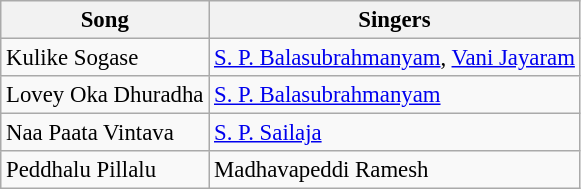<table class="wikitable" style="font-size:95%;">
<tr>
<th>Song</th>
<th>Singers</th>
</tr>
<tr>
<td>Kulike Sogase</td>
<td><a href='#'>S. P. Balasubrahmanyam</a>, <a href='#'>Vani Jayaram</a></td>
</tr>
<tr>
<td>Lovey Oka Dhuradha</td>
<td><a href='#'>S. P. Balasubrahmanyam</a></td>
</tr>
<tr>
<td>Naa Paata Vintava</td>
<td><a href='#'>S. P. Sailaja</a></td>
</tr>
<tr>
<td>Peddhalu Pillalu</td>
<td>Madhavapeddi Ramesh</td>
</tr>
</table>
